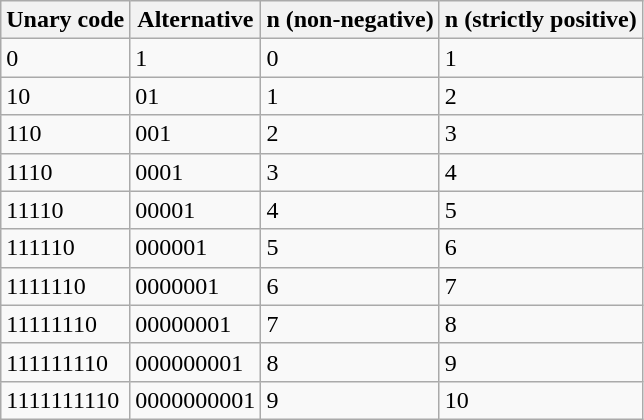<table class="wikitable">
<tr>
<th>Unary code</th>
<th>Alternative</th>
<th>n (non-negative)</th>
<th>n (strictly positive)</th>
</tr>
<tr>
<td>0</td>
<td>1</td>
<td>0</td>
<td>1</td>
</tr>
<tr>
<td>10</td>
<td>01</td>
<td>1</td>
<td>2</td>
</tr>
<tr>
<td>110</td>
<td>001</td>
<td>2</td>
<td>3</td>
</tr>
<tr>
<td>1110</td>
<td>0001</td>
<td>3</td>
<td>4</td>
</tr>
<tr>
<td>11110</td>
<td>00001</td>
<td>4</td>
<td>5</td>
</tr>
<tr>
<td>111110</td>
<td>000001</td>
<td>5</td>
<td>6</td>
</tr>
<tr>
<td>1111110</td>
<td>0000001</td>
<td>6</td>
<td>7</td>
</tr>
<tr>
<td>11111110</td>
<td>00000001</td>
<td>7</td>
<td>8</td>
</tr>
<tr>
<td>111111110</td>
<td>000000001</td>
<td>8</td>
<td>9</td>
</tr>
<tr>
<td>1111111110</td>
<td>0000000001</td>
<td>9</td>
<td>10</td>
</tr>
</table>
